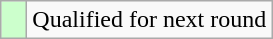<table class="wikitable">
<tr>
<td style="width:10px; background:#cfc"></td>
<td>Qualified for next round</td>
</tr>
</table>
